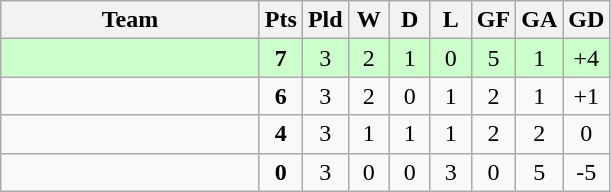<table class=wikitable style="text-align:center">
<tr>
<th width=165>Team</th>
<th width=20>Pts</th>
<th width=20>Pld</th>
<th width=20>W</th>
<th width=20>D</th>
<th width=20>L</th>
<th width=20>GF</th>
<th width=20>GA</th>
<th width=20>GD</th>
</tr>
<tr style="text-align:center; background:#cfc;">
<td style="text-align:left;"></td>
<td><strong>7</strong></td>
<td>3</td>
<td>2</td>
<td>1</td>
<td>0</td>
<td>5</td>
<td>1</td>
<td>+4</td>
</tr>
<tr align=center>
<td style="text-align:left;"></td>
<td><strong>6</strong></td>
<td>3</td>
<td>2</td>
<td>0</td>
<td>1</td>
<td>2</td>
<td>1</td>
<td>+1</td>
</tr>
<tr align=center>
<td style="text-align:left;"></td>
<td><strong>4</strong></td>
<td>3</td>
<td>1</td>
<td>1</td>
<td>1</td>
<td>2</td>
<td>2</td>
<td>0</td>
</tr>
<tr align=center>
<td style="text-align:left;"></td>
<td><strong>0</strong></td>
<td>3</td>
<td>0</td>
<td>0</td>
<td>3</td>
<td>0</td>
<td>5</td>
<td>-5</td>
</tr>
</table>
